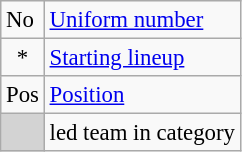<table class="wikitable plainrowheaders" style="text-align:left; font-size: 95%;">
<tr>
<td>No</td>
<td><a href='#'>Uniform number</a></td>
</tr>
<tr>
<td align=center>*</td>
<td><a href='#'>Starting lineup</a></td>
</tr>
<tr>
<td>Pos</td>
<td><a href='#'>Position</a></td>
</tr>
<tr>
<td bgcolor=lightgrey> </td>
<td>led team in category</td>
</tr>
</table>
